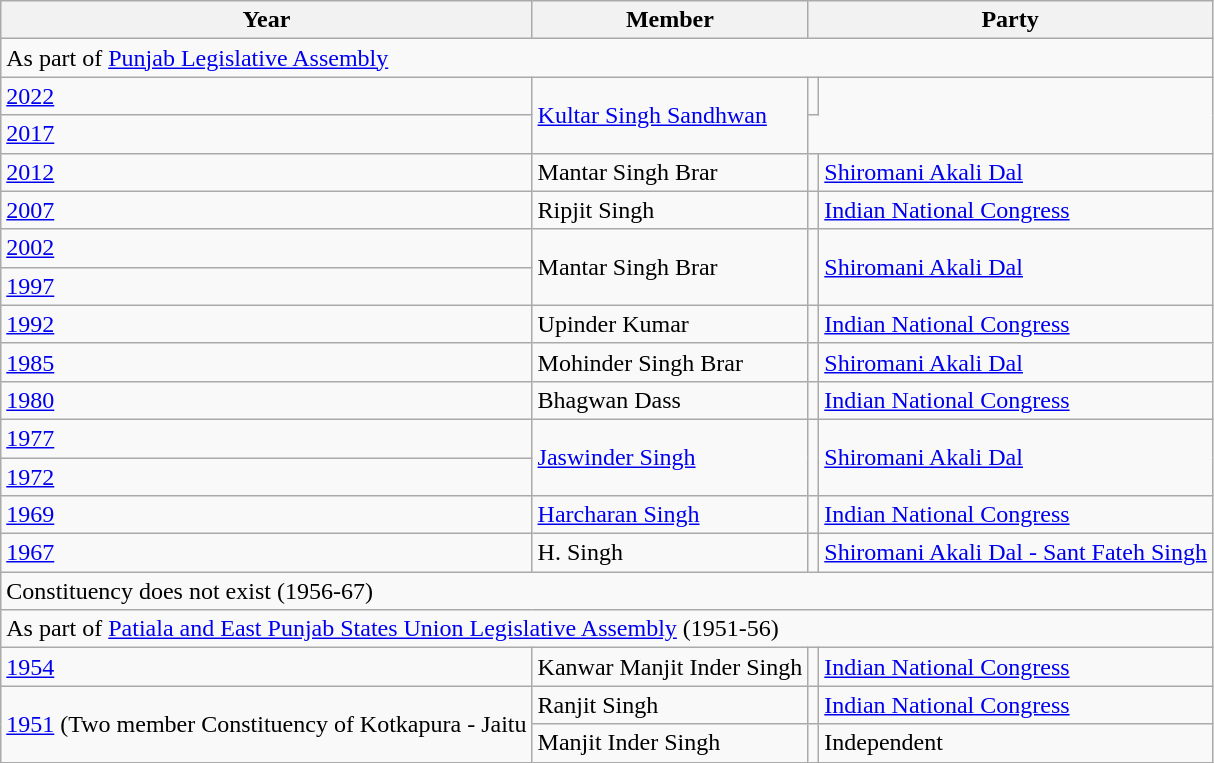<table class="wikitable sortable">
<tr>
<th>Year</th>
<th>Member</th>
<th colspan="2">Party</th>
</tr>
<tr>
<td colspan="4">As part of <a href='#'>Punjab Legislative Assembly</a></td>
</tr>
<tr>
<td><a href='#'>2022</a></td>
<td rowspan=2><a href='#'>Kultar Singh Sandhwan</a></td>
<td></td>
</tr>
<tr>
<td><a href='#'>2017</a></td>
</tr>
<tr>
<td><a href='#'>2012</a></td>
<td>Mantar Singh Brar</td>
<td></td>
<td><a href='#'>Shiromani Akali Dal</a></td>
</tr>
<tr>
<td><a href='#'>2007</a></td>
<td>Ripjit Singh</td>
<td></td>
<td><a href='#'>Indian National Congress</a></td>
</tr>
<tr>
<td><a href='#'>2002</a></td>
<td rowspan="2">Mantar Singh Brar</td>
<td rowspan="2"></td>
<td rowspan="2"><a href='#'>Shiromani Akali Dal</a></td>
</tr>
<tr>
<td><a href='#'>1997</a></td>
</tr>
<tr>
<td><a href='#'>1992</a></td>
<td>Upinder Kumar</td>
<td></td>
<td><a href='#'>Indian National Congress</a></td>
</tr>
<tr>
<td><a href='#'>1985</a></td>
<td>Mohinder Singh Brar</td>
<td></td>
<td><a href='#'>Shiromani Akali Dal</a></td>
</tr>
<tr>
<td><a href='#'>1980</a></td>
<td>Bhagwan Dass</td>
<td></td>
<td><a href='#'>Indian National Congress</a></td>
</tr>
<tr>
<td><a href='#'>1977</a></td>
<td rowspan="2"><a href='#'>Jaswinder Singh</a></td>
<td rowspan="2"></td>
<td rowspan="2"><a href='#'>Shiromani Akali Dal</a></td>
</tr>
<tr>
<td><a href='#'>1972</a></td>
</tr>
<tr>
<td><a href='#'>1969</a></td>
<td><a href='#'>Harcharan Singh</a></td>
<td></td>
<td><a href='#'>Indian National Congress</a></td>
</tr>
<tr>
<td><a href='#'>1967</a></td>
<td>H. Singh</td>
<td></td>
<td><a href='#'>Shiromani Akali Dal - Sant Fateh Singh</a></td>
</tr>
<tr>
<td colspan="4">Constituency does not exist (1956-67)</td>
</tr>
<tr>
<td colspan="4">As part of <a href='#'>Patiala and East Punjab States Union Legislative Assembly</a> (1951-56)</td>
</tr>
<tr>
<td><a href='#'>1954</a></td>
<td>Kanwar Manjit Inder Singh</td>
<td></td>
<td><a href='#'>Indian National Congress</a></td>
</tr>
<tr>
<td rowspan="2"><a href='#'>1951</a> (Two member Constituency of Kotkapura - Jaitu</td>
<td>Ranjit Singh</td>
<td></td>
<td><a href='#'>Indian National Congress</a></td>
</tr>
<tr>
<td>Manjit Inder Singh</td>
<td></td>
<td>Independent</td>
</tr>
</table>
